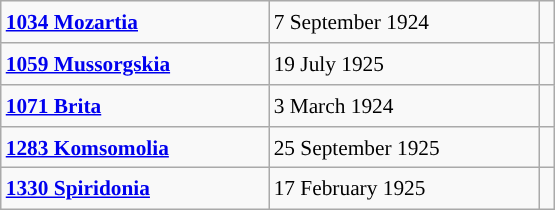<table class="wikitable" style="font-size: 89%; float: left; width: 26em; margin-right: 1em; height: 140px;">
<tr>
<td><strong><a href='#'>1034 Mozartia</a></strong></td>
<td>7 September 1924</td>
<td></td>
</tr>
<tr>
<td><strong><a href='#'>1059 Mussorgskia</a></strong></td>
<td>19 July 1925</td>
<td></td>
</tr>
<tr>
<td><strong><a href='#'>1071 Brita</a></strong></td>
<td>3 March 1924</td>
<td></td>
</tr>
<tr>
<td><strong><a href='#'>1283 Komsomolia</a></strong></td>
<td>25 September 1925</td>
<td></td>
</tr>
<tr>
<td><strong><a href='#'>1330 Spiridonia</a></strong></td>
<td>17 February 1925</td>
<td></td>
</tr>
</table>
